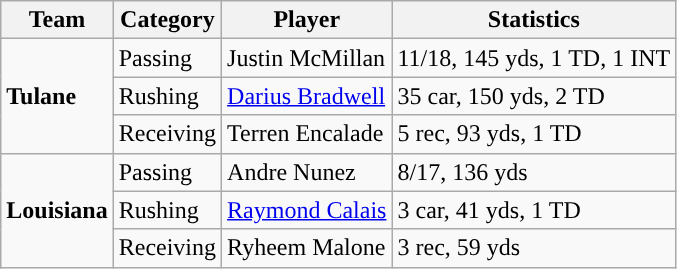<table class="wikitable">
<tr>
<th>Team</th>
<th>Category</th>
<th>Player</th>
<th>Statistics</th>
</tr>
<tr>
<td rowspan=3><strong>Tulane</strong></td>
<td>Passing</td>
<td>Justin McMillan</td>
<td>11/18, 145 yds, 1 TD, 1 INT</td>
</tr>
<tr>
<td>Rushing</td>
<td><a href='#'>Darius Bradwell</a></td>
<td>35 car, 150 yds, 2 TD</td>
</tr>
<tr>
<td>Receiving</td>
<td>Terren Encalade</td>
<td>5 rec, 93 yds, 1 TD</td>
</tr>
<tr>
<td rowspan=3><strong>Louisiana</strong></td>
<td>Passing</td>
<td>Andre Nunez</td>
<td>8/17, 136 yds</td>
</tr>
<tr>
<td>Rushing</td>
<td><a href='#'>Raymond Calais</a></td>
<td>3 car, 41 yds, 1 TD</td>
</tr>
<tr>
<td>Receiving</td>
<td>Ryheem Malone</td>
<td>3 rec, 59 yds</td>
</tr>
</table>
